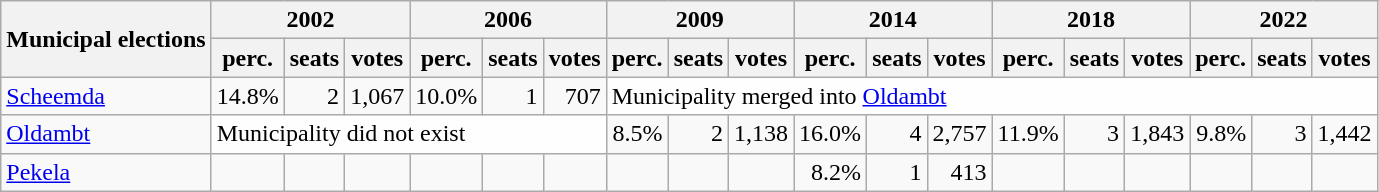<table class="wikitable">
<tr>
<th rowspan=2>Municipal elections</th>
<th colspan=3>2002</th>
<th colspan=3>2006</th>
<th colspan=3>2009</th>
<th colspan=3>2014</th>
<th colspan=3>2018</th>
<th colspan=3>2022</th>
</tr>
<tr>
<th>perc.</th>
<th>seats</th>
<th>votes</th>
<th>perc.</th>
<th>seats</th>
<th>votes</th>
<th>perc.</th>
<th>seats</th>
<th>votes</th>
<th>perc.</th>
<th>seats</th>
<th>votes</th>
<th>perc.</th>
<th>seats</th>
<th>votes</th>
<th>perc.</th>
<th>seats</th>
<th>votes</th>
</tr>
<tr>
<td><a href='#'>Scheemda</a></td>
<td align="right">14.8%</td>
<td align="right">2</td>
<td align="right">1,067</td>
<td align="right">10.0%</td>
<td align="right">1</td>
<td align="right">707</td>
<td colspan="12" style="background-color: #fefefe">Municipality merged into <a href='#'>Oldambt</a></td>
</tr>
<tr>
<td><a href='#'>Oldambt</a></td>
<td style="background-color: #fefefe" colspan="6">Municipality did not exist</td>
<td align="right">8.5%</td>
<td align="right">2</td>
<td align="right">1,138</td>
<td align="right">16.0%</td>
<td align="right">4</td>
<td align="right">2,757</td>
<td align="right">11.9%</td>
<td align="right">3</td>
<td align="right">1,843</td>
<td align="right">9.8%</td>
<td align="right">3</td>
<td align="right">1,442</td>
</tr>
<tr>
<td><a href='#'>Pekela</a></td>
<td></td>
<td></td>
<td></td>
<td></td>
<td></td>
<td></td>
<td></td>
<td></td>
<td></td>
<td align="right">8.2%</td>
<td align="right">1</td>
<td align="right">413</td>
<td></td>
<td></td>
<td></td>
<td></td>
<td></td>
<td></td>
</tr>
</table>
